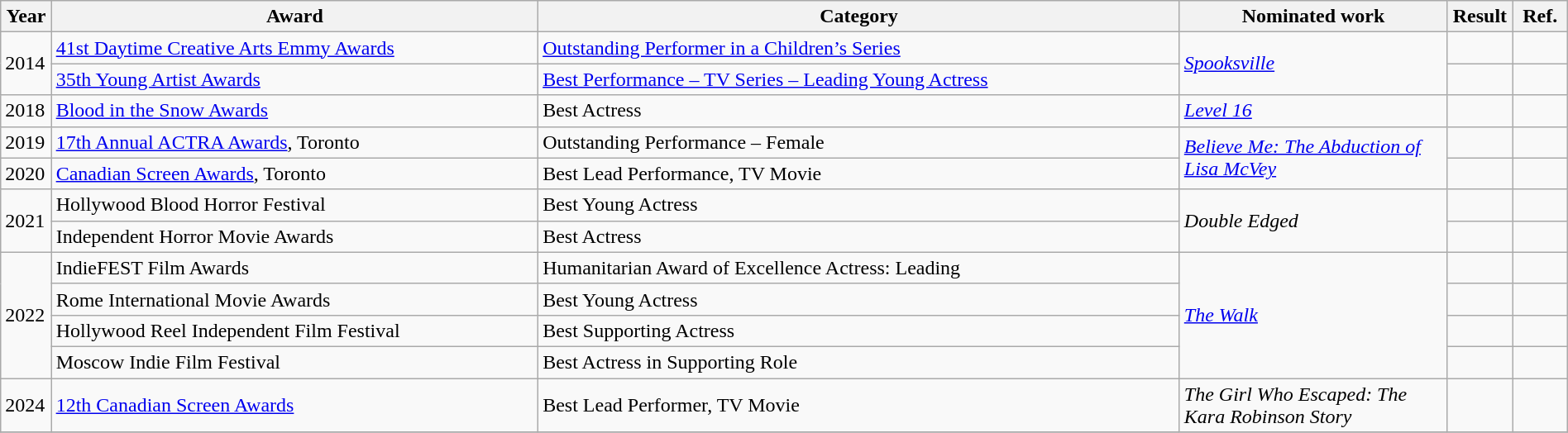<table width="100%" class="wikitable">
<tr>
<th width="10">Year</th>
<th width="370">Award</th>
<th width="490">Category</th>
<th width="200">Nominated work</th>
<th width="30">Result</th>
<th width="35">Ref.</th>
</tr>
<tr>
<td rowspan="2">2014</td>
<td><a href='#'>41st Daytime Creative Arts Emmy Awards</a></td>
<td><a href='#'>Outstanding Performer in a Children’s Series</a></td>
<td rowspan="2"><em><a href='#'>Spooksville</a></em></td>
<td></td>
<td style="text-align:center;"></td>
</tr>
<tr>
<td><a href='#'>35th Young Artist Awards</a></td>
<td><a href='#'>Best Performance – TV Series – Leading Young Actress</a></td>
<td></td>
<td style="text-align:center;"></td>
</tr>
<tr>
<td>2018</td>
<td><a href='#'>Blood in the Snow Awards</a></td>
<td>Best Actress</td>
<td><em><a href='#'>Level 16</a></em></td>
<td></td>
<td style="text-align:center;"></td>
</tr>
<tr>
<td>2019</td>
<td><a href='#'>17th Annual ACTRA Awards</a>, Toronto</td>
<td>Outstanding Performance – Female</td>
<td rowspan="2"><em><a href='#'>Believe Me: The Abduction of Lisa McVey</a></em></td>
<td></td>
<td style="text-align:center;"></td>
</tr>
<tr>
<td>2020</td>
<td><a href='#'>Canadian Screen Awards</a>, Toronto</td>
<td>Best Lead Performance, TV Movie</td>
<td></td>
<td style="text-align:center;"></td>
</tr>
<tr>
<td rowspan="2">2021</td>
<td>Hollywood Blood Horror Festival</td>
<td>Best Young Actress</td>
<td rowspan="2"><em>Double Edged</em></td>
<td></td>
<td style="text-align:center;"></td>
</tr>
<tr>
<td>Independent Horror Movie Awards</td>
<td>Best Actress</td>
<td></td>
<td style="text-align:center;"></td>
</tr>
<tr>
<td rowspan="4">2022</td>
<td>IndieFEST Film Awards</td>
<td>Humanitarian Award of Excellence Actress: Leading</td>
<td rowspan="4"><em><a href='#'>The Walk</a></em></td>
<td></td>
<td style="text-align:center;"></td>
</tr>
<tr>
<td>Rome International Movie Awards</td>
<td>Best Young Actress</td>
<td></td>
<td style="text-align:center;"></td>
</tr>
<tr>
<td>Hollywood Reel Independent Film Festival</td>
<td>Best Supporting Actress</td>
<td></td>
<td style="text-align:center;"></td>
</tr>
<tr>
<td>Moscow Indie Film Festival</td>
<td>Best Actress in Supporting Role</td>
<td></td>
<td style="text-align:center;"></td>
</tr>
<tr>
<td>2024</td>
<td><a href='#'>12th Canadian Screen Awards</a></td>
<td>Best Lead Performer, TV Movie</td>
<td><em>The Girl Who Escaped: The Kara Robinson Story</em></td>
<td></td>
<td style="text-align:center;"></td>
</tr>
<tr>
</tr>
</table>
